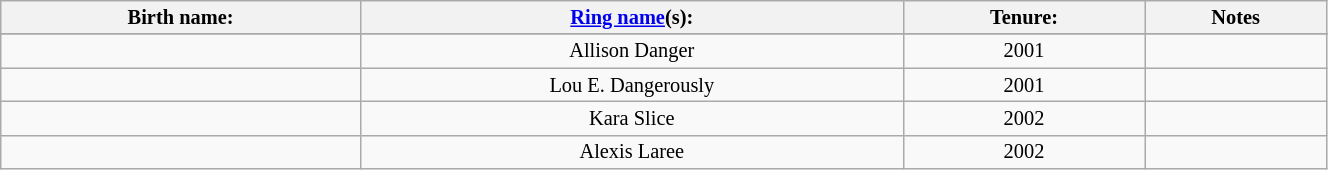<table class="sortable wikitable" style="font-size:85%; text-align:center; width:70%;">
<tr>
<th>Birth name:</th>
<th><a href='#'>Ring name</a>(s):</th>
<th>Tenure:</th>
<th>Notes</th>
</tr>
<tr>
</tr>
<tr>
<td></td>
<td>Allison Danger</td>
<td sort>2001</td>
<td></td>
</tr>
<tr>
<td></td>
<td>Lou E. Dangerously</td>
<td sort>2001</td>
<td></td>
</tr>
<tr>
<td></td>
<td>Kara Slice</td>
<td sort>2002</td>
<td></td>
</tr>
<tr>
<td></td>
<td>Alexis Laree</td>
<td sort>2002</td>
<td></td>
</tr>
</table>
